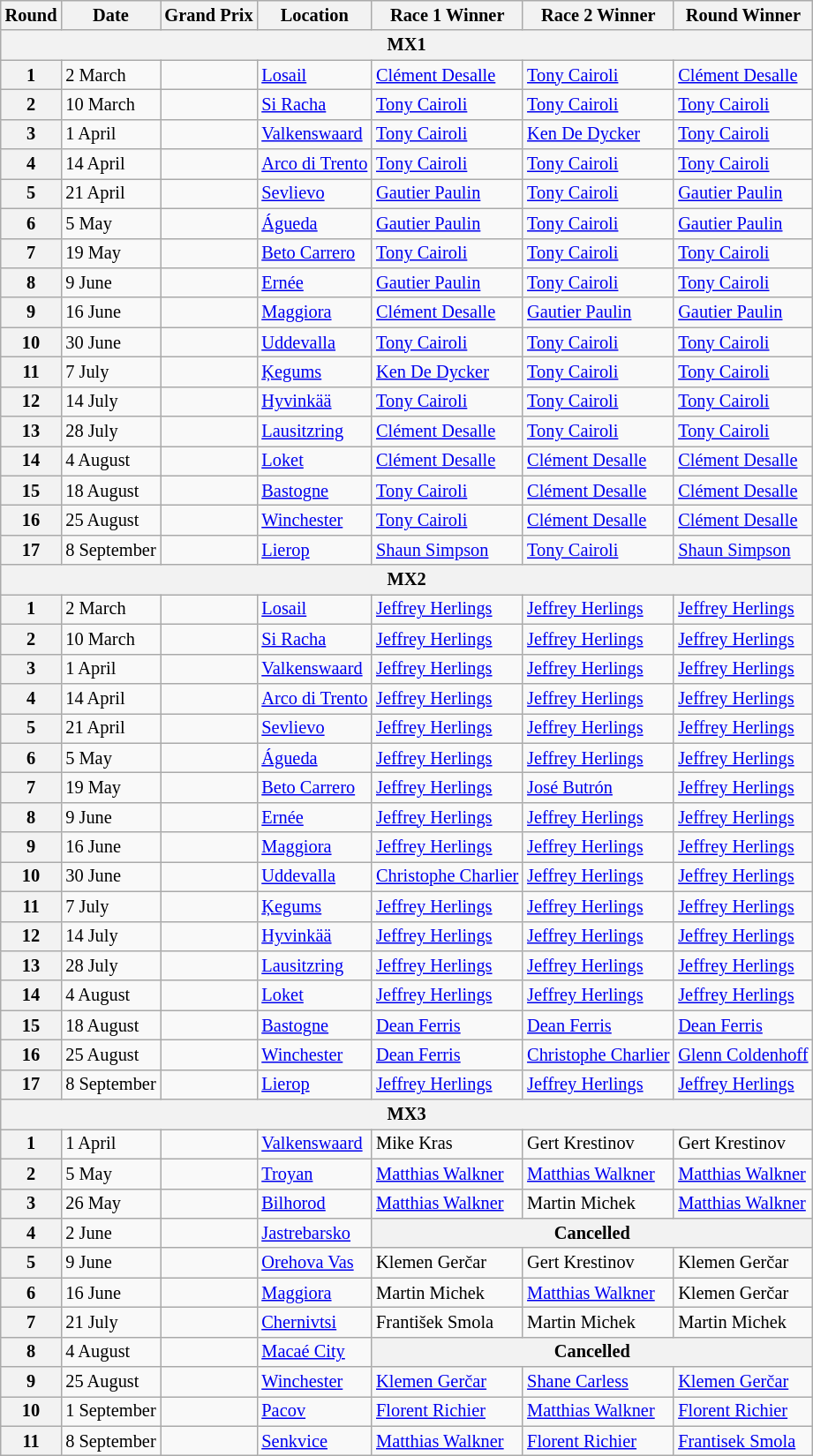<table class="wikitable" style="font-size: 85%;">
<tr>
<th>Round</th>
<th>Date</th>
<th>Grand Prix</th>
<th>Location</th>
<th>Race 1 Winner</th>
<th>Race 2 Winner</th>
<th>Round Winner</th>
</tr>
<tr>
<th colspan=7>MX1</th>
</tr>
<tr>
<th>1</th>
<td>2 March</td>
<td></td>
<td><a href='#'>Losail</a></td>
<td> <a href='#'>Clément Desalle</a></td>
<td> <a href='#'>Tony Cairoli</a></td>
<td> <a href='#'>Clément Desalle</a></td>
</tr>
<tr>
<th>2</th>
<td>10 March</td>
<td></td>
<td><a href='#'>Si Racha</a></td>
<td> <a href='#'>Tony Cairoli</a></td>
<td> <a href='#'>Tony Cairoli</a></td>
<td> <a href='#'>Tony Cairoli</a></td>
</tr>
<tr>
<th>3</th>
<td>1 April</td>
<td></td>
<td><a href='#'>Valkenswaard</a></td>
<td> <a href='#'>Tony Cairoli</a></td>
<td> <a href='#'>Ken De Dycker</a></td>
<td> <a href='#'>Tony Cairoli</a></td>
</tr>
<tr>
<th>4</th>
<td>14 April</td>
<td></td>
<td><a href='#'>Arco di Trento</a></td>
<td> <a href='#'>Tony Cairoli</a></td>
<td> <a href='#'>Tony Cairoli</a></td>
<td> <a href='#'>Tony Cairoli</a></td>
</tr>
<tr>
<th>5</th>
<td>21 April</td>
<td></td>
<td><a href='#'>Sevlievo</a></td>
<td> <a href='#'>Gautier Paulin</a></td>
<td> <a href='#'>Tony Cairoli</a></td>
<td> <a href='#'>Gautier Paulin</a></td>
</tr>
<tr>
<th>6</th>
<td>5 May</td>
<td></td>
<td><a href='#'>Águeda</a></td>
<td> <a href='#'>Gautier Paulin</a></td>
<td> <a href='#'>Tony Cairoli</a></td>
<td> <a href='#'>Gautier Paulin</a></td>
</tr>
<tr>
<th>7</th>
<td>19 May</td>
<td></td>
<td><a href='#'>Beto Carrero</a></td>
<td> <a href='#'>Tony Cairoli</a></td>
<td> <a href='#'>Tony Cairoli</a></td>
<td> <a href='#'>Tony Cairoli</a></td>
</tr>
<tr>
<th>8</th>
<td>9 June</td>
<td></td>
<td><a href='#'>Ernée</a></td>
<td> <a href='#'>Gautier Paulin</a></td>
<td> <a href='#'>Tony Cairoli</a></td>
<td> <a href='#'>Tony Cairoli</a></td>
</tr>
<tr>
<th>9</th>
<td>16 June</td>
<td></td>
<td><a href='#'>Maggiora</a></td>
<td> <a href='#'>Clément Desalle</a></td>
<td> <a href='#'>Gautier Paulin</a></td>
<td> <a href='#'>Gautier Paulin</a></td>
</tr>
<tr>
<th>10</th>
<td>30 June</td>
<td></td>
<td><a href='#'>Uddevalla</a></td>
<td> <a href='#'>Tony Cairoli</a></td>
<td> <a href='#'>Tony Cairoli</a></td>
<td> <a href='#'>Tony Cairoli</a></td>
</tr>
<tr>
<th>11</th>
<td>7 July</td>
<td></td>
<td><a href='#'>Ķegums</a></td>
<td> <a href='#'>Ken De Dycker</a></td>
<td> <a href='#'>Tony Cairoli</a></td>
<td> <a href='#'>Tony Cairoli</a></td>
</tr>
<tr>
<th>12</th>
<td>14 July</td>
<td></td>
<td><a href='#'>Hyvinkää</a></td>
<td> <a href='#'>Tony Cairoli</a></td>
<td> <a href='#'>Tony Cairoli</a></td>
<td> <a href='#'>Tony Cairoli</a></td>
</tr>
<tr>
<th>13</th>
<td>28 July</td>
<td></td>
<td><a href='#'>Lausitzring</a></td>
<td> <a href='#'>Clément Desalle</a></td>
<td> <a href='#'>Tony Cairoli</a></td>
<td> <a href='#'>Tony Cairoli</a></td>
</tr>
<tr>
<th>14</th>
<td>4 August</td>
<td></td>
<td><a href='#'>Loket</a></td>
<td> <a href='#'>Clément Desalle</a></td>
<td> <a href='#'>Clément Desalle</a></td>
<td> <a href='#'>Clément Desalle</a></td>
</tr>
<tr>
<th>15</th>
<td>18 August</td>
<td></td>
<td><a href='#'>Bastogne</a></td>
<td> <a href='#'>Tony Cairoli</a></td>
<td> <a href='#'>Clément Desalle</a></td>
<td> <a href='#'>Clément Desalle</a></td>
</tr>
<tr>
<th>16</th>
<td>25 August</td>
<td></td>
<td><a href='#'>Winchester</a></td>
<td> <a href='#'>Tony Cairoli</a></td>
<td> <a href='#'>Clément Desalle</a></td>
<td> <a href='#'>Clément Desalle</a></td>
</tr>
<tr>
<th>17</th>
<td>8 September</td>
<td></td>
<td><a href='#'>Lierop</a></td>
<td> <a href='#'>Shaun Simpson</a></td>
<td> <a href='#'>Tony Cairoli</a></td>
<td> <a href='#'>Shaun Simpson</a></td>
</tr>
<tr>
<th colspan=7>MX2</th>
</tr>
<tr>
<th>1</th>
<td>2 March</td>
<td></td>
<td><a href='#'>Losail</a></td>
<td> <a href='#'>Jeffrey Herlings</a></td>
<td> <a href='#'>Jeffrey Herlings</a></td>
<td> <a href='#'>Jeffrey Herlings</a></td>
</tr>
<tr>
<th>2</th>
<td>10 March</td>
<td></td>
<td><a href='#'>Si Racha</a></td>
<td> <a href='#'>Jeffrey Herlings</a></td>
<td> <a href='#'>Jeffrey Herlings</a></td>
<td> <a href='#'>Jeffrey Herlings</a></td>
</tr>
<tr>
<th>3</th>
<td>1 April</td>
<td></td>
<td><a href='#'>Valkenswaard</a></td>
<td> <a href='#'>Jeffrey Herlings</a></td>
<td> <a href='#'>Jeffrey Herlings</a></td>
<td> <a href='#'>Jeffrey Herlings</a></td>
</tr>
<tr>
<th>4</th>
<td>14 April</td>
<td></td>
<td><a href='#'>Arco di Trento</a></td>
<td> <a href='#'>Jeffrey Herlings</a></td>
<td> <a href='#'>Jeffrey Herlings</a></td>
<td> <a href='#'>Jeffrey Herlings</a></td>
</tr>
<tr>
<th>5</th>
<td>21 April</td>
<td></td>
<td><a href='#'>Sevlievo</a></td>
<td> <a href='#'>Jeffrey Herlings</a></td>
<td> <a href='#'>Jeffrey Herlings</a></td>
<td> <a href='#'>Jeffrey Herlings</a></td>
</tr>
<tr>
<th>6</th>
<td>5 May</td>
<td></td>
<td><a href='#'>Águeda</a></td>
<td> <a href='#'>Jeffrey Herlings</a></td>
<td> <a href='#'>Jeffrey Herlings</a></td>
<td> <a href='#'>Jeffrey Herlings</a></td>
</tr>
<tr>
<th>7</th>
<td>19 May</td>
<td></td>
<td><a href='#'>Beto Carrero</a></td>
<td> <a href='#'>Jeffrey Herlings</a></td>
<td> <a href='#'>José Butrón</a></td>
<td> <a href='#'>Jeffrey Herlings</a></td>
</tr>
<tr>
<th>8</th>
<td>9 June</td>
<td></td>
<td><a href='#'>Ernée</a></td>
<td> <a href='#'>Jeffrey Herlings</a></td>
<td> <a href='#'>Jeffrey Herlings</a></td>
<td> <a href='#'>Jeffrey Herlings</a></td>
</tr>
<tr>
<th>9</th>
<td>16 June</td>
<td></td>
<td><a href='#'>Maggiora</a></td>
<td> <a href='#'>Jeffrey Herlings</a></td>
<td> <a href='#'>Jeffrey Herlings</a></td>
<td> <a href='#'>Jeffrey Herlings</a></td>
</tr>
<tr>
<th>10</th>
<td>30 June</td>
<td></td>
<td><a href='#'>Uddevalla</a></td>
<td> <a href='#'>Christophe Charlier</a></td>
<td> <a href='#'>Jeffrey Herlings</a></td>
<td> <a href='#'>Jeffrey Herlings</a></td>
</tr>
<tr>
<th>11</th>
<td>7 July</td>
<td></td>
<td><a href='#'>Ķegums</a></td>
<td> <a href='#'>Jeffrey Herlings</a></td>
<td> <a href='#'>Jeffrey Herlings</a></td>
<td> <a href='#'>Jeffrey Herlings</a></td>
</tr>
<tr>
<th>12</th>
<td>14 July</td>
<td></td>
<td><a href='#'>Hyvinkää</a></td>
<td> <a href='#'>Jeffrey Herlings</a></td>
<td> <a href='#'>Jeffrey Herlings</a></td>
<td> <a href='#'>Jeffrey Herlings</a></td>
</tr>
<tr>
<th>13</th>
<td>28 July</td>
<td></td>
<td><a href='#'>Lausitzring</a></td>
<td> <a href='#'>Jeffrey Herlings</a></td>
<td> <a href='#'>Jeffrey Herlings</a></td>
<td> <a href='#'>Jeffrey Herlings</a></td>
</tr>
<tr>
<th>14</th>
<td>4 August</td>
<td></td>
<td><a href='#'>Loket</a></td>
<td> <a href='#'>Jeffrey Herlings</a></td>
<td> <a href='#'>Jeffrey Herlings</a></td>
<td> <a href='#'>Jeffrey Herlings</a></td>
</tr>
<tr>
<th>15</th>
<td>18 August</td>
<td></td>
<td><a href='#'>Bastogne</a></td>
<td> <a href='#'>Dean Ferris</a></td>
<td> <a href='#'>Dean Ferris</a></td>
<td> <a href='#'>Dean Ferris</a></td>
</tr>
<tr>
<th>16</th>
<td>25 August</td>
<td></td>
<td><a href='#'>Winchester</a></td>
<td> <a href='#'>Dean Ferris</a></td>
<td> <a href='#'>Christophe Charlier</a></td>
<td> <a href='#'>Glenn Coldenhoff</a></td>
</tr>
<tr>
<th>17</th>
<td>8 September</td>
<td></td>
<td><a href='#'>Lierop</a></td>
<td> <a href='#'>Jeffrey Herlings</a></td>
<td> <a href='#'>Jeffrey Herlings</a></td>
<td> <a href='#'>Jeffrey Herlings</a></td>
</tr>
<tr>
<th colspan=7>MX3</th>
</tr>
<tr>
<th>1</th>
<td>1 April</td>
<td></td>
<td><a href='#'>Valkenswaard</a></td>
<td> Mike Kras</td>
<td> Gert Krestinov</td>
<td> Gert Krestinov</td>
</tr>
<tr>
<th>2</th>
<td>5 May</td>
<td></td>
<td><a href='#'>Troyan</a></td>
<td> <a href='#'>Matthias Walkner</a></td>
<td> <a href='#'>Matthias Walkner</a></td>
<td> <a href='#'>Matthias Walkner</a></td>
</tr>
<tr>
<th>3</th>
<td>26 May</td>
<td></td>
<td><a href='#'>Bilhorod</a></td>
<td> <a href='#'>Matthias Walkner</a></td>
<td> Martin Michek</td>
<td> <a href='#'>Matthias Walkner</a></td>
</tr>
<tr>
<th>4</th>
<td>2 June</td>
<td></td>
<td><a href='#'>Jastrebarsko</a></td>
<th colspan=3>Cancelled</th>
</tr>
<tr>
<th>5</th>
<td>9 June</td>
<td></td>
<td><a href='#'>Orehova Vas</a></td>
<td> Klemen Gerčar</td>
<td> Gert Krestinov</td>
<td> Klemen Gerčar</td>
</tr>
<tr>
<th>6</th>
<td>16 June</td>
<td></td>
<td><a href='#'>Maggiora</a></td>
<td> Martin Michek</td>
<td> <a href='#'>Matthias Walkner</a></td>
<td> Klemen Gerčar</td>
</tr>
<tr>
<th>7</th>
<td>21 July</td>
<td></td>
<td><a href='#'>Chernivtsi</a></td>
<td> František Smola</td>
<td> Martin Michek</td>
<td> Martin Michek</td>
</tr>
<tr>
<th>8</th>
<td>4 August</td>
<td></td>
<td><a href='#'>Macaé City</a></td>
<th colspan=3>Cancelled</th>
</tr>
<tr>
<th>9</th>
<td>25 August</td>
<td></td>
<td><a href='#'>Winchester</a></td>
<td> <a href='#'>Klemen Gerčar</a></td>
<td> <a href='#'>Shane Carless</a></td>
<td> <a href='#'>Klemen Gerčar</a></td>
</tr>
<tr>
<th>10</th>
<td>1 September</td>
<td></td>
<td><a href='#'>Pacov</a></td>
<td> <a href='#'>Florent Richier</a></td>
<td> <a href='#'>Matthias Walkner</a></td>
<td> <a href='#'>Florent Richier</a></td>
</tr>
<tr>
<th>11</th>
<td>8 September</td>
<td></td>
<td><a href='#'>Senkvice</a></td>
<td> <a href='#'>Matthias Walkner</a></td>
<td> <a href='#'>Florent Richier</a></td>
<td> <a href='#'>Frantisek Smola</a></td>
</tr>
</table>
